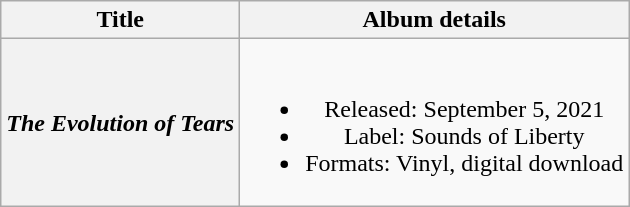<table class="wikitable plainrowheaders" style="text-align:center;">
<tr>
<th scope="col" rowspan="1">Title</th>
<th scope="col" rowspan="1">Album details</th>
</tr>
<tr>
<th scope="row"><em>The Evolution of Tears</em></th>
<td><br><ul><li>Released: September 5, 2021</li><li>Label: Sounds of Liberty</li><li>Formats: Vinyl, digital download</li></ul></td>
</tr>
</table>
